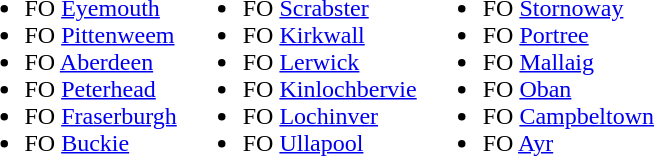<table>
<tr>
<td><br><ul><li>FO <a href='#'>Eyemouth</a></li><li>FO <a href='#'>Pittenweem</a></li><li>FO <a href='#'>Aberdeen</a></li><li>FO <a href='#'>Peterhead</a></li><li>FO <a href='#'>Fraserburgh</a></li><li>FO <a href='#'>Buckie</a></li></ul></td>
<td><br><ul><li>FO <a href='#'>Scrabster</a></li><li>FO <a href='#'>Kirkwall</a></li><li>FO <a href='#'>Lerwick</a></li><li>FO <a href='#'>Kinlochbervie</a></li><li>FO <a href='#'>Lochinver</a></li><li>FO <a href='#'>Ullapool</a></li></ul></td>
<td><br><ul><li>FO <a href='#'>Stornoway</a></li><li>FO <a href='#'>Portree</a></li><li>FO <a href='#'>Mallaig</a></li><li>FO <a href='#'>Oban</a></li><li>FO <a href='#'>Campbeltown</a></li><li>FO <a href='#'>Ayr</a></li></ul></td>
</tr>
</table>
